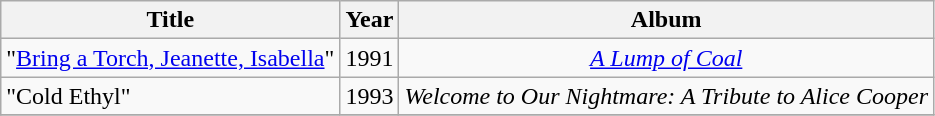<table class="wikitable">
<tr>
<th>Title</th>
<th>Year</th>
<th>Album</th>
</tr>
<tr>
<td style="text-align:left;">"<a href='#'>Bring a Torch, Jeanette, Isabella</a>"</td>
<td style="text-align:center;">1991</td>
<td style="text-align:center;"><em><a href='#'>A Lump of Coal</a></em></td>
</tr>
<tr>
<td style="text-align:left;">"Cold Ethyl"</td>
<td style="text-align:center;">1993</td>
<td style="text-align:center;"><em>Welcome to Our Nightmare: A Tribute to Alice Cooper</em></td>
</tr>
<tr>
</tr>
</table>
